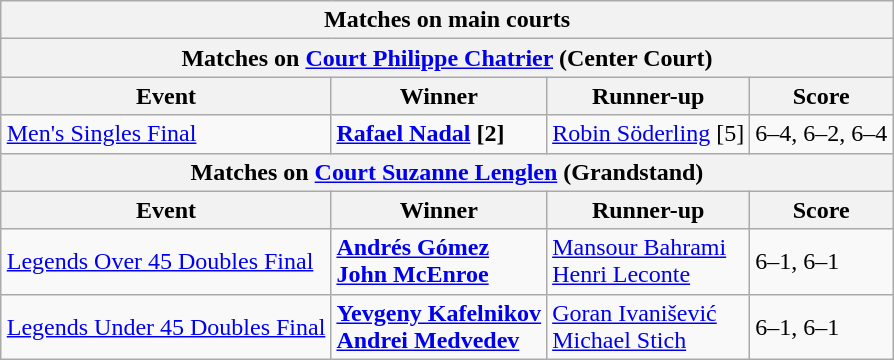<table class="wikitable collapsible uncollapsed" style="margin:auto;">
<tr>
<th colspan="4" style="white-space:nowrap;">Matches on main courts</th>
</tr>
<tr>
<th colspan="4"><strong>Matches on <a href='#'>Court Philippe Chatrier</a> (Center Court)</strong></th>
</tr>
<tr>
<th>Event</th>
<th>Winner</th>
<th>Runner-up</th>
<th>Score</th>
</tr>
<tr>
<td><a href='#'>Men's Singles Final</a></td>
<td> <strong><a href='#'>Rafael Nadal</a> [2]</strong></td>
<td> <a href='#'>Robin Söderling</a> [5]</td>
<td>6–4, 6–2, 6–4</td>
</tr>
<tr>
<th colspan="4"><strong>Matches on <a href='#'>Court Suzanne Lenglen</a> (Grandstand)</strong></th>
</tr>
<tr>
<th>Event</th>
<th>Winner</th>
<th>Runner-up</th>
<th>Score</th>
</tr>
<tr>
<td><a href='#'>Legends Over 45 Doubles Final</a></td>
<td> <strong><a href='#'>Andrés Gómez</a></strong> <br>  <strong><a href='#'>John McEnroe</a></strong></td>
<td> <a href='#'>Mansour Bahrami</a> <br>  <a href='#'>Henri Leconte</a></td>
<td>6–1, 6–1</td>
</tr>
<tr>
<td><a href='#'>Legends Under 45 Doubles Final</a></td>
<td> <strong><a href='#'>Yevgeny Kafelnikov</a></strong> <br>  <strong><a href='#'>Andrei Medvedev</a></strong></td>
<td> <a href='#'>Goran Ivanišević</a> <br>  <a href='#'>Michael Stich</a></td>
<td>6–1, 6–1</td>
</tr>
</table>
